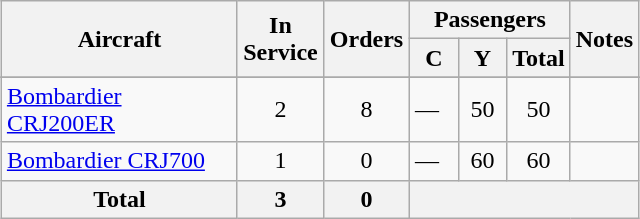<table class="wikitable" style="margin:1em auto; border-collapse:collapse">
<tr>
<th rowspan="2" style="width:150px;">Aircraft</th>
<th rowspan="2" style="width:50px;">In Service</th>
<th rowspan="2" style="width:50px;">Orders</th>
<th colspan="3">Passengers</th>
<th rowspan="2">Notes</th>
</tr>
<tr>
<th style="width:25px;"><abbr>C</abbr></th>
<th style="width:25px;"><abbr>Y</abbr></th>
<th style="width:25px;">Total</th>
</tr>
<tr>
</tr>
<tr>
<td><a href='#'>Bombardier CRJ200ER</a></td>
<td align="center">2</td>
<td align="center">8</td>
<td>—</td>
<td align="center">50</td>
<td align="center">50</td>
<td></td>
</tr>
<tr>
<td><a href='#'>Bombardier CRJ700</a></td>
<td align="center">1</td>
<td align="center">0</td>
<td>—</td>
<td align="center">60</td>
<td align="center">60</td>
<td></td>
</tr>
<tr>
<th>Total</th>
<th>3</th>
<th>0</th>
<th colspan="4"></th>
</tr>
</table>
